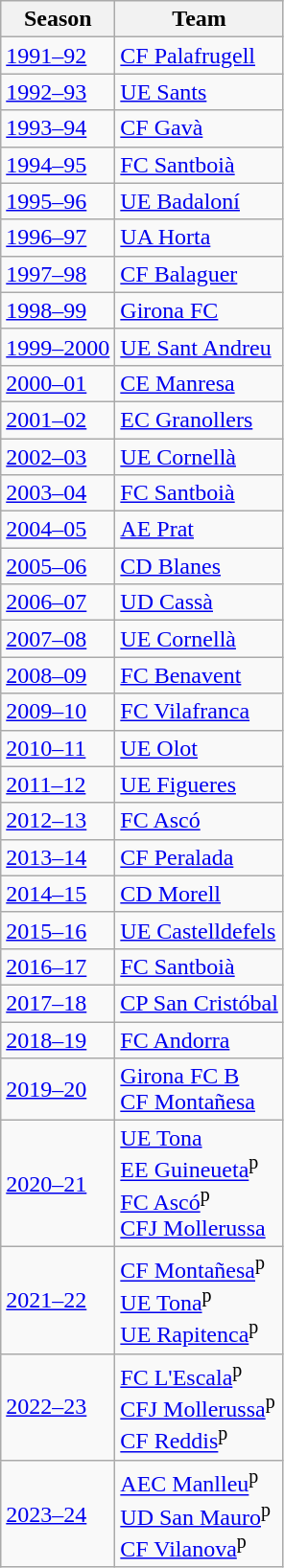<table class="wikitable" style="text-align: left">
<tr>
<th>Season</th>
<th>Team</th>
</tr>
<tr>
<td><a href='#'>1991–92</a></td>
<td><a href='#'>CF Palafrugell</a></td>
</tr>
<tr>
<td><a href='#'>1992–93</a></td>
<td><a href='#'>UE Sants</a></td>
</tr>
<tr>
<td><a href='#'>1993–94</a></td>
<td><a href='#'>CF Gavà</a></td>
</tr>
<tr>
<td><a href='#'>1994–95</a></td>
<td><a href='#'>FC Santboià</a></td>
</tr>
<tr>
<td><a href='#'>1995–96</a></td>
<td><a href='#'>UE Badaloní</a></td>
</tr>
<tr>
<td><a href='#'>1996–97</a></td>
<td><a href='#'>UA Horta</a></td>
</tr>
<tr>
<td><a href='#'>1997–98</a></td>
<td><a href='#'>CF Balaguer</a></td>
</tr>
<tr>
<td><a href='#'>1998–99</a></td>
<td><a href='#'>Girona FC</a></td>
</tr>
<tr>
<td><a href='#'>1999–2000</a></td>
<td><a href='#'>UE Sant Andreu</a></td>
</tr>
<tr>
<td><a href='#'>2000–01</a></td>
<td><a href='#'>CE Manresa</a></td>
</tr>
<tr>
<td><a href='#'>2001–02</a></td>
<td><a href='#'>EC Granollers</a></td>
</tr>
<tr>
<td><a href='#'>2002–03</a></td>
<td><a href='#'>UE Cornellà</a></td>
</tr>
<tr>
<td><a href='#'>2003–04</a></td>
<td><a href='#'>FC Santboià</a></td>
</tr>
<tr>
<td><a href='#'>2004–05</a></td>
<td><a href='#'>AE Prat</a></td>
</tr>
<tr>
<td><a href='#'>2005–06</a></td>
<td><a href='#'>CD Blanes</a></td>
</tr>
<tr>
<td><a href='#'>2006–07</a></td>
<td><a href='#'>UD Cassà</a></td>
</tr>
<tr>
<td><a href='#'>2007–08</a></td>
<td><a href='#'>UE Cornellà</a></td>
</tr>
<tr>
<td><a href='#'>2008–09</a></td>
<td><a href='#'>FC Benavent</a></td>
</tr>
<tr>
<td><a href='#'>2009–10</a></td>
<td><a href='#'>FC Vilafranca</a></td>
</tr>
<tr>
<td><a href='#'>2010–11</a></td>
<td><a href='#'>UE Olot</a></td>
</tr>
<tr>
<td><a href='#'>2011–12</a></td>
<td><a href='#'>UE Figueres</a></td>
</tr>
<tr>
<td><a href='#'>2012–13</a></td>
<td><a href='#'>FC Ascó</a></td>
</tr>
<tr>
<td><a href='#'>2013–14</a></td>
<td><a href='#'>CF Peralada</a></td>
</tr>
<tr>
<td><a href='#'>2014–15</a></td>
<td><a href='#'>CD Morell</a></td>
</tr>
<tr>
<td><a href='#'>2015–16</a></td>
<td><a href='#'>UE Castelldefels</a></td>
</tr>
<tr>
<td><a href='#'>2016–17</a></td>
<td><a href='#'>FC Santboià</a></td>
</tr>
<tr>
<td><a href='#'>2017–18</a></td>
<td><a href='#'>CP San Cristóbal</a></td>
</tr>
<tr>
<td><a href='#'>2018–19</a></td>
<td><a href='#'>FC Andorra</a></td>
</tr>
<tr>
<td><a href='#'>2019–20</a></td>
<td><a href='#'>Girona FC B</a> <br><a href='#'>CF Montañesa</a> </td>
</tr>
<tr>
<td><a href='#'>2020–21</a></td>
<td><a href='#'>UE Tona</a> <br><a href='#'>EE Guineueta</a><sup>p</sup> <br><a href='#'>FC Ascó</a><sup>p</sup> <br><a href='#'>CFJ Mollerussa</a> </td>
</tr>
<tr>
<td><a href='#'>2021–22</a></td>
<td><a href='#'>CF Montañesa</a><sup>p</sup> <br><a href='#'>UE Tona</a><sup>p</sup> <br><a href='#'>UE Rapitenca</a><sup>p</sup> </td>
</tr>
<tr>
<td><a href='#'>2022–23</a></td>
<td><a href='#'>FC L'Escala</a><sup>p</sup> <br><a href='#'>CFJ Mollerussa</a><sup>p</sup> <br><a href='#'>CF Reddis</a><sup>p</sup> </td>
</tr>
<tr>
<td><a href='#'>2023–24</a></td>
<td><a href='#'>AEC Manlleu</a><sup>p</sup> <br><a href='#'>UD San Mauro</a><sup>p</sup> <br><a href='#'>CF Vilanova</a><sup>p</sup> </td>
</tr>
</table>
